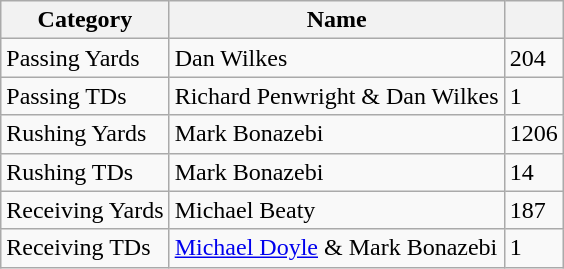<table class="wikitable">
<tr>
<th>Category</th>
<th>Name</th>
<th></th>
</tr>
<tr>
<td>Passing Yards</td>
<td>Dan Wilkes</td>
<td>204</td>
</tr>
<tr>
<td>Passing TDs</td>
<td>Richard Penwright & Dan Wilkes</td>
<td>1</td>
</tr>
<tr>
<td>Rushing Yards</td>
<td>Mark Bonazebi</td>
<td>1206</td>
</tr>
<tr>
<td>Rushing TDs</td>
<td>Mark Bonazebi</td>
<td>14</td>
</tr>
<tr>
<td>Receiving Yards</td>
<td>Michael Beaty</td>
<td>187</td>
</tr>
<tr>
<td>Receiving TDs</td>
<td><a href='#'>Michael Doyle</a> & Mark Bonazebi</td>
<td>1</td>
</tr>
</table>
